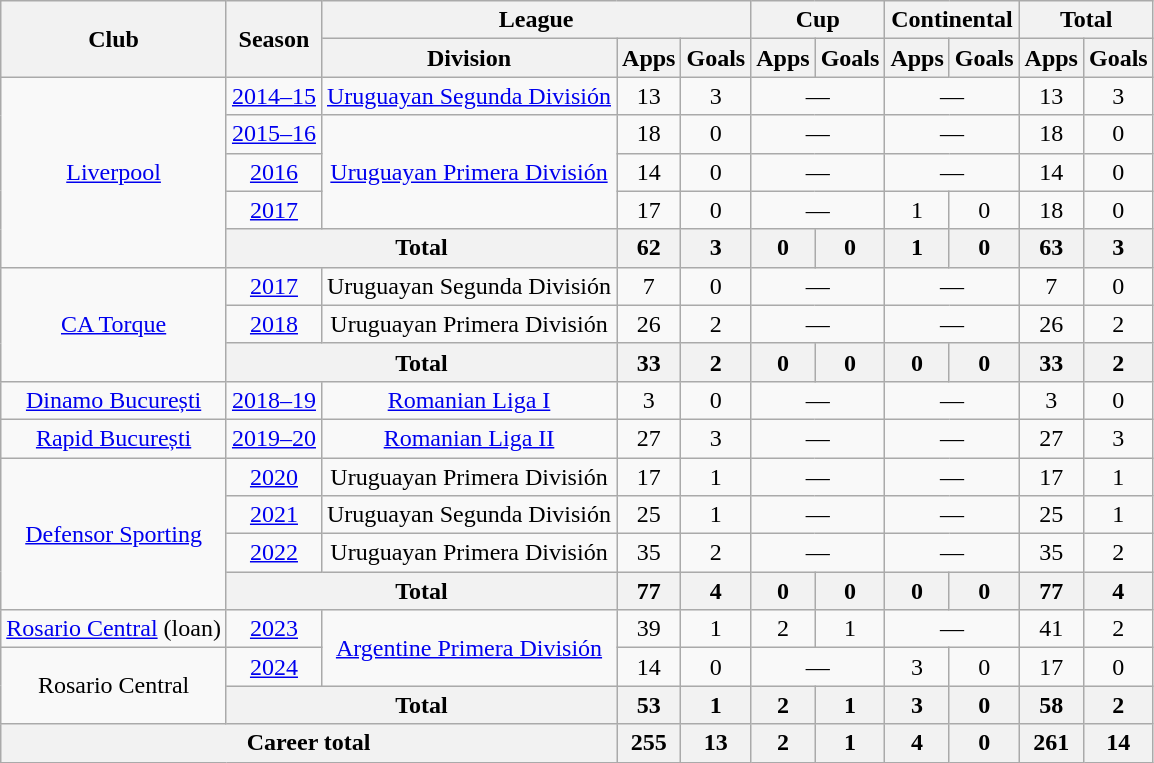<table class="wikitable", style="text-align:center">
<tr>
<th rowspan="2">Club</th>
<th rowspan="2">Season</th>
<th colspan="3">League</th>
<th colspan="2">Cup</th>
<th colspan="2">Continental</th>
<th colspan="2">Total</th>
</tr>
<tr>
<th>Division</th>
<th>Apps</th>
<th>Goals</th>
<th>Apps</th>
<th>Goals</th>
<th>Apps</th>
<th>Goals</th>
<th>Apps</th>
<th>Goals</th>
</tr>
<tr>
<td rowspan="5"><a href='#'>Liverpool</a></td>
<td><a href='#'>2014–15</a></td>
<td><a href='#'>Uruguayan Segunda División</a></td>
<td>13</td>
<td>3</td>
<td colspan="2">—</td>
<td colspan="2">—</td>
<td>13</td>
<td>3</td>
</tr>
<tr>
<td><a href='#'>2015–16</a></td>
<td rowspan="3"><a href='#'>Uruguayan Primera División</a></td>
<td>18</td>
<td>0</td>
<td colspan="2">—</td>
<td colspan="2">—</td>
<td>18</td>
<td>0</td>
</tr>
<tr>
<td><a href='#'>2016</a></td>
<td>14</td>
<td>0</td>
<td colspan="2">—</td>
<td colspan="2">—</td>
<td>14</td>
<td>0</td>
</tr>
<tr>
<td><a href='#'>2017</a></td>
<td>17</td>
<td>0</td>
<td colspan="2">—</td>
<td>1</td>
<td>0</td>
<td>18</td>
<td>0</td>
</tr>
<tr>
<th colspan="2">Total</th>
<th>62</th>
<th>3</th>
<th>0</th>
<th>0</th>
<th>1</th>
<th>0</th>
<th>63</th>
<th>3</th>
</tr>
<tr>
<td rowspan="3"><a href='#'>CA Torque</a></td>
<td><a href='#'>2017</a></td>
<td>Uruguayan Segunda División</td>
<td>7</td>
<td>0</td>
<td colspan="2">—</td>
<td colspan="2">—</td>
<td>7</td>
<td>0</td>
</tr>
<tr>
<td><a href='#'>2018</a></td>
<td>Uruguayan Primera División</td>
<td>26</td>
<td>2</td>
<td colspan="2">—</td>
<td colspan="2">—</td>
<td>26</td>
<td>2</td>
</tr>
<tr>
<th colspan="2">Total</th>
<th>33</th>
<th>2</th>
<th>0</th>
<th>0</th>
<th>0</th>
<th>0</th>
<th>33</th>
<th>2</th>
</tr>
<tr>
<td><a href='#'>Dinamo București</a></td>
<td><a href='#'>2018–19</a></td>
<td><a href='#'>Romanian Liga I</a></td>
<td>3</td>
<td>0</td>
<td colspan="2">—</td>
<td colspan="2">—</td>
<td>3</td>
<td>0</td>
</tr>
<tr>
<td><a href='#'>Rapid București</a></td>
<td><a href='#'>2019–20</a></td>
<td><a href='#'>Romanian Liga II</a></td>
<td>27</td>
<td>3</td>
<td colspan="2">—</td>
<td colspan="2">—</td>
<td>27</td>
<td>3</td>
</tr>
<tr>
<td rowspan="4"><a href='#'>Defensor Sporting</a></td>
<td><a href='#'>2020</a></td>
<td>Uruguayan Primera División</td>
<td>17</td>
<td>1</td>
<td colspan="2">—</td>
<td colspan="2">—</td>
<td>17</td>
<td>1</td>
</tr>
<tr>
<td><a href='#'>2021</a></td>
<td>Uruguayan Segunda División</td>
<td>25</td>
<td>1</td>
<td colspan="2">—</td>
<td colspan="2">—</td>
<td>25</td>
<td>1</td>
</tr>
<tr>
<td><a href='#'>2022</a></td>
<td>Uruguayan Primera División</td>
<td>35</td>
<td>2</td>
<td colspan="2">—</td>
<td colspan="2">—</td>
<td>35</td>
<td>2</td>
</tr>
<tr>
<th colspan="2">Total</th>
<th>77</th>
<th>4</th>
<th>0</th>
<th>0</th>
<th>0</th>
<th>0</th>
<th>77</th>
<th>4</th>
</tr>
<tr>
<td><a href='#'>Rosario Central</a> (loan)</td>
<td><a href='#'>2023</a></td>
<td rowspan="2"><a href='#'>Argentine Primera División</a></td>
<td>39</td>
<td>1</td>
<td>2</td>
<td>1</td>
<td colspan="2">—</td>
<td>41</td>
<td>2</td>
</tr>
<tr>
<td rowspan="2">Rosario Central</td>
<td><a href='#'>2024</a></td>
<td>14</td>
<td>0</td>
<td colspan="2">—</td>
<td>3</td>
<td>0</td>
<td>17</td>
<td>0</td>
</tr>
<tr>
<th colspan="2">Total</th>
<th>53</th>
<th>1</th>
<th>2</th>
<th>1</th>
<th>3</th>
<th>0</th>
<th>58</th>
<th>2</th>
</tr>
<tr>
<th colspan="3">Career total</th>
<th>255</th>
<th>13</th>
<th>2</th>
<th>1</th>
<th>4</th>
<th>0</th>
<th>261</th>
<th>14</th>
</tr>
</table>
